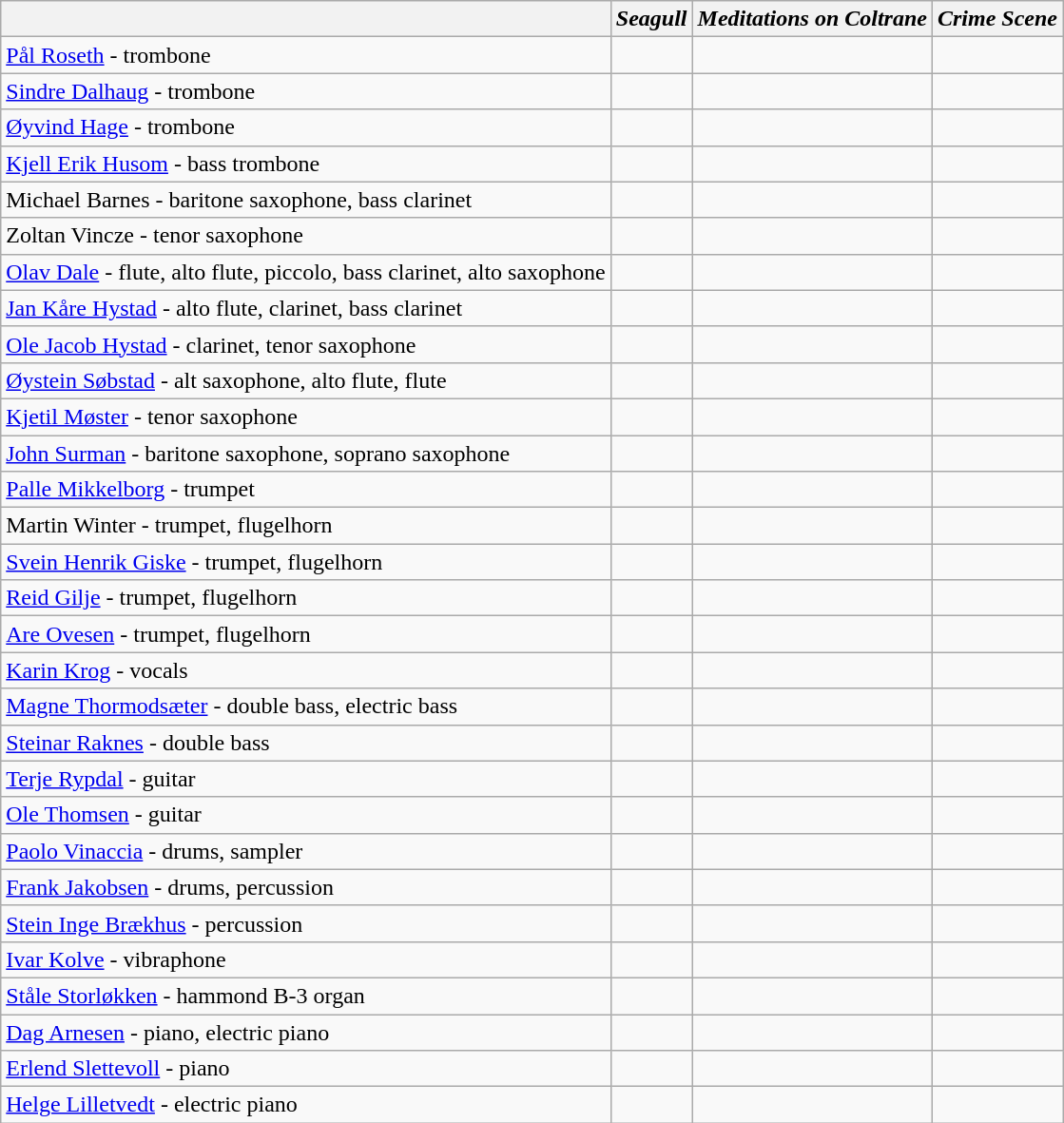<table class="wikitable sortable">
<tr>
<th></th>
<th><em>Seagull</em></th>
<th><em>Meditations on Coltrane</em></th>
<th><em>Crime Scene</em></th>
</tr>
<tr>
<td><a href='#'>Pål Roseth</a> - trombone</td>
<td></td>
<td></td>
<td></td>
</tr>
<tr>
<td><a href='#'>Sindre Dalhaug</a> - trombone</td>
<td></td>
<td></td>
<td></td>
</tr>
<tr>
<td><a href='#'>Øyvind Hage</a> - trombone</td>
<td></td>
<td></td>
<td></td>
</tr>
<tr>
<td><a href='#'>Kjell Erik Husom</a> - bass trombone</td>
<td></td>
<td></td>
<td></td>
</tr>
<tr>
<td>Michael Barnes - baritone saxophone, bass clarinet</td>
<td></td>
<td></td>
<td></td>
</tr>
<tr>
<td>Zoltan Vincze - tenor saxophone</td>
<td></td>
<td></td>
<td></td>
</tr>
<tr>
<td><a href='#'>Olav Dale</a> - flute, alto flute, piccolo, bass clarinet, alto saxophone</td>
<td></td>
<td></td>
<td></td>
</tr>
<tr>
<td><a href='#'>Jan Kåre Hystad</a> - alto flute, clarinet, bass clarinet</td>
<td></td>
<td></td>
<td></td>
</tr>
<tr>
<td><a href='#'>Ole Jacob Hystad</a> - clarinet, tenor saxophone</td>
<td></td>
<td></td>
<td></td>
</tr>
<tr>
<td><a href='#'>Øystein Søbstad</a> - alt saxophone, alto flute, flute</td>
<td></td>
<td></td>
<td></td>
</tr>
<tr>
<td><a href='#'>Kjetil Møster</a> - tenor saxophone</td>
<td></td>
<td></td>
<td></td>
</tr>
<tr>
<td><a href='#'>John Surman</a> - baritone saxophone, soprano saxophone</td>
<td></td>
<td></td>
<td></td>
</tr>
<tr>
<td><a href='#'>Palle Mikkelborg</a> - trumpet</td>
<td></td>
<td></td>
<td></td>
</tr>
<tr>
<td>Martin Winter - trumpet, flugelhorn</td>
<td></td>
<td></td>
<td></td>
</tr>
<tr>
<td><a href='#'>Svein Henrik Giske</a> - trumpet, flugelhorn</td>
<td></td>
<td></td>
<td></td>
</tr>
<tr>
<td><a href='#'>Reid Gilje</a> - trumpet, flugelhorn</td>
<td></td>
<td></td>
<td></td>
</tr>
<tr>
<td><a href='#'>Are Ovesen</a> - trumpet, flugelhorn</td>
<td></td>
<td></td>
<td></td>
</tr>
<tr>
<td><a href='#'>Karin Krog</a> - vocals</td>
<td></td>
<td></td>
<td></td>
</tr>
<tr>
<td><a href='#'>Magne Thormodsæter</a> - double bass, electric bass</td>
<td></td>
<td></td>
<td></td>
</tr>
<tr>
<td><a href='#'>Steinar Raknes</a> - double bass</td>
<td></td>
<td></td>
<td></td>
</tr>
<tr>
<td><a href='#'>Terje Rypdal</a> - guitar</td>
<td></td>
<td></td>
<td></td>
</tr>
<tr>
<td><a href='#'>Ole Thomsen</a> - guitar</td>
<td></td>
<td></td>
<td></td>
</tr>
<tr>
<td><a href='#'>Paolo Vinaccia</a> - drums, sampler</td>
<td></td>
<td></td>
<td></td>
</tr>
<tr>
<td><a href='#'>Frank Jakobsen</a> - drums, percussion</td>
<td></td>
<td></td>
<td></td>
</tr>
<tr>
<td><a href='#'>Stein Inge Brækhus</a> - percussion</td>
<td></td>
<td></td>
<td></td>
</tr>
<tr>
<td><a href='#'>Ivar Kolve</a> - vibraphone</td>
<td></td>
<td></td>
<td></td>
</tr>
<tr>
<td><a href='#'>Ståle Storløkken</a> - hammond B-3 organ</td>
<td></td>
<td></td>
<td></td>
</tr>
<tr>
<td><a href='#'>Dag Arnesen</a> - piano, electric piano</td>
<td></td>
<td></td>
<td></td>
</tr>
<tr>
<td><a href='#'>Erlend Slettevoll</a> - piano</td>
<td></td>
<td></td>
<td></td>
</tr>
<tr>
<td><a href='#'>Helge Lilletvedt</a> - electric piano</td>
<td></td>
<td></td>
<td></td>
</tr>
</table>
